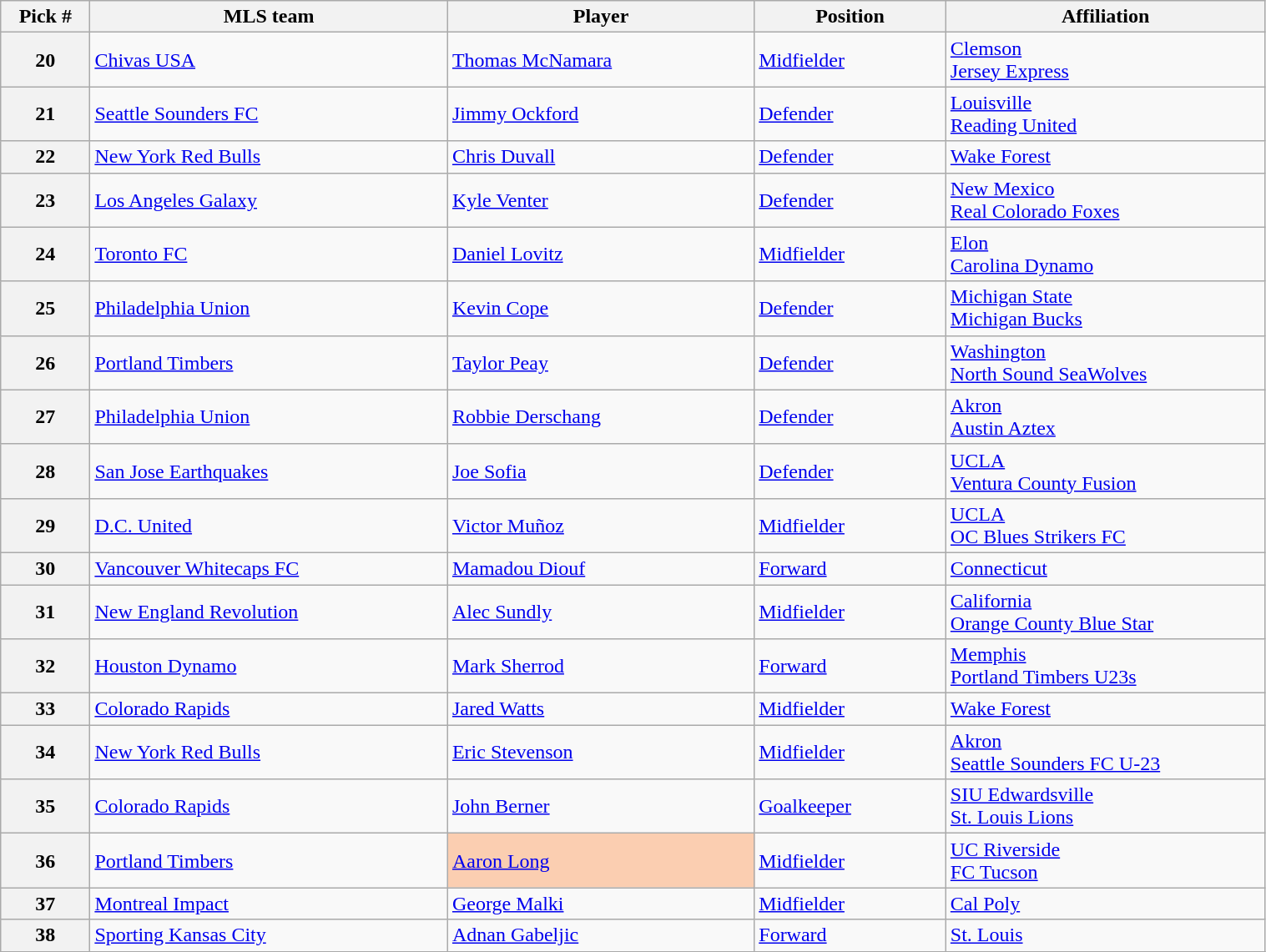<table class="wikitable sortable" style="width:80%">
<tr>
<th width=7%>Pick #</th>
<th width=28%>MLS team</th>
<th width=24%>Player</th>
<th width=15%>Position</th>
<th width=25%>Affiliation</th>
</tr>
<tr>
<th>20</th>
<td><a href='#'>Chivas USA</a></td>
<td> <a href='#'>Thomas McNamara</a></td>
<td><a href='#'>Midfielder</a></td>
<td><a href='#'>Clemson</a><br><a href='#'>Jersey Express</a></td>
</tr>
<tr>
<th>21</th>
<td><a href='#'>Seattle Sounders FC</a></td>
<td> <a href='#'>Jimmy Ockford</a></td>
<td><a href='#'>Defender</a></td>
<td><a href='#'>Louisville</a><br><a href='#'>Reading United</a></td>
</tr>
<tr>
<th>22</th>
<td><a href='#'>New York Red Bulls</a></td>
<td> <a href='#'>Chris Duvall</a></td>
<td><a href='#'>Defender</a></td>
<td><a href='#'>Wake Forest</a></td>
</tr>
<tr>
<th>23</th>
<td><a href='#'>Los Angeles Galaxy</a></td>
<td> <a href='#'>Kyle Venter</a></td>
<td><a href='#'>Defender</a></td>
<td><a href='#'>New Mexico</a><br><a href='#'>Real Colorado Foxes</a></td>
</tr>
<tr>
<th>24</th>
<td><a href='#'>Toronto FC</a></td>
<td> <a href='#'>Daniel Lovitz</a></td>
<td><a href='#'>Midfielder</a></td>
<td><a href='#'>Elon</a><br><a href='#'>Carolina Dynamo</a></td>
</tr>
<tr>
<th>25</th>
<td><a href='#'>Philadelphia Union</a></td>
<td> <a href='#'>Kevin Cope</a></td>
<td><a href='#'>Defender</a></td>
<td><a href='#'>Michigan State</a><br><a href='#'>Michigan Bucks</a></td>
</tr>
<tr>
<th>26</th>
<td><a href='#'>Portland Timbers</a></td>
<td> <a href='#'>Taylor Peay</a></td>
<td><a href='#'>Defender</a></td>
<td><a href='#'>Washington</a><br><a href='#'>North Sound SeaWolves</a></td>
</tr>
<tr>
<th>27</th>
<td><a href='#'>Philadelphia Union</a></td>
<td> <a href='#'>Robbie Derschang</a></td>
<td><a href='#'>Defender</a></td>
<td><a href='#'>Akron</a><br><a href='#'>Austin Aztex</a></td>
</tr>
<tr>
<th>28</th>
<td><a href='#'>San Jose Earthquakes</a></td>
<td> <a href='#'>Joe Sofia</a></td>
<td><a href='#'>Defender</a></td>
<td><a href='#'>UCLA</a><br><a href='#'>Ventura County Fusion</a></td>
</tr>
<tr>
<th>29</th>
<td><a href='#'>D.C. United</a></td>
<td> <a href='#'>Victor Muñoz</a></td>
<td><a href='#'>Midfielder</a></td>
<td><a href='#'>UCLA</a><br><a href='#'>OC Blues Strikers FC</a></td>
</tr>
<tr>
<th>30</th>
<td><a href='#'>Vancouver Whitecaps FC</a></td>
<td> <a href='#'>Mamadou Diouf</a></td>
<td><a href='#'>Forward</a></td>
<td><a href='#'>Connecticut</a></td>
</tr>
<tr>
<th>31</th>
<td><a href='#'>New England Revolution</a></td>
<td> <a href='#'>Alec Sundly</a></td>
<td><a href='#'>Midfielder</a></td>
<td><a href='#'>California</a><br><a href='#'>Orange County Blue Star</a></td>
</tr>
<tr>
<th>32</th>
<td><a href='#'>Houston Dynamo</a></td>
<td> <a href='#'>Mark Sherrod</a></td>
<td><a href='#'>Forward</a></td>
<td><a href='#'>Memphis</a><br><a href='#'>Portland Timbers U23s</a></td>
</tr>
<tr>
<th>33</th>
<td><a href='#'>Colorado Rapids</a></td>
<td> <a href='#'>Jared Watts</a></td>
<td><a href='#'>Midfielder</a></td>
<td><a href='#'>Wake Forest</a></td>
</tr>
<tr>
<th>34</th>
<td><a href='#'>New York Red Bulls</a></td>
<td> <a href='#'>Eric Stevenson</a></td>
<td><a href='#'>Midfielder</a></td>
<td><a href='#'>Akron</a><br><a href='#'>Seattle Sounders FC U-23</a></td>
</tr>
<tr>
<th>35</th>
<td><a href='#'>Colorado Rapids</a></td>
<td> <a href='#'>John Berner</a></td>
<td><a href='#'>Goalkeeper</a></td>
<td><a href='#'>SIU Edwardsville</a><br><a href='#'>St. Louis Lions</a></td>
</tr>
<tr>
<th>36</th>
<td><a href='#'>Portland Timbers</a></td>
<td bgcolor="#FBCEB1"> <a href='#'>Aaron Long</a></td>
<td><a href='#'>Midfielder</a></td>
<td><a href='#'>UC Riverside</a><br><a href='#'>FC Tucson</a></td>
</tr>
<tr>
<th>37</th>
<td><a href='#'>Montreal Impact</a></td>
<td> <a href='#'>George Malki</a></td>
<td><a href='#'>Midfielder</a></td>
<td><a href='#'>Cal Poly</a></td>
</tr>
<tr>
<th>38</th>
<td><a href='#'>Sporting Kansas City</a></td>
<td> <a href='#'>Adnan Gabeljic</a></td>
<td><a href='#'>Forward</a></td>
<td><a href='#'>St. Louis</a></td>
</tr>
<tr>
</tr>
</table>
